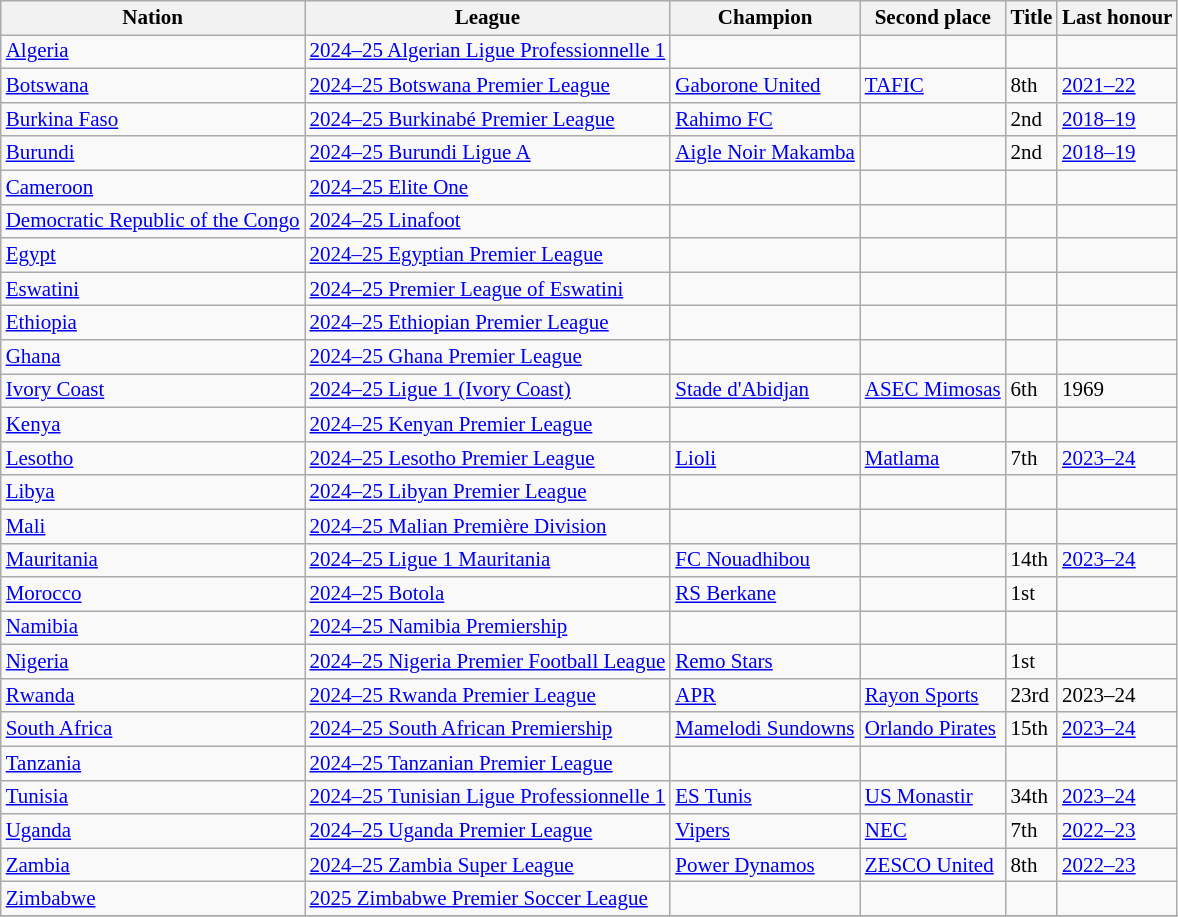<table class=wikitable style="font-size:14px">
<tr>
<th>Nation</th>
<th>League</th>
<th>Champion</th>
<th>Second place</th>
<th data-sort-type="number">Title</th>
<th>Last honour</th>
</tr>
<tr>
<td> <a href='#'>Algeria</a></td>
<td><a href='#'>2024–25 Algerian Ligue Professionnelle 1</a></td>
<td></td>
<td></td>
<td></td>
<td></td>
</tr>
<tr>
<td> <a href='#'>Botswana</a></td>
<td><a href='#'>2024–25 Botswana Premier League</a></td>
<td><a href='#'>Gaborone United</a></td>
<td><a href='#'>TAFIC</a></td>
<td>8th</td>
<td><a href='#'>2021–22</a></td>
</tr>
<tr>
<td> <a href='#'>Burkina Faso</a></td>
<td><a href='#'>2024–25 Burkinabé Premier League</a></td>
<td><a href='#'>Rahimo FC</a></td>
<td></td>
<td>2nd</td>
<td><a href='#'>2018–19</a></td>
</tr>
<tr>
<td> <a href='#'>Burundi</a></td>
<td><a href='#'>2024–25 Burundi Ligue A</a></td>
<td><a href='#'>Aigle Noir Makamba</a></td>
<td></td>
<td>2nd</td>
<td><a href='#'>2018–19</a></td>
</tr>
<tr>
<td> <a href='#'>Cameroon</a></td>
<td><a href='#'>2024–25 Elite One</a></td>
<td></td>
<td></td>
<td></td>
<td></td>
</tr>
<tr>
<td> <a href='#'>Democratic Republic of the Congo</a></td>
<td><a href='#'>2024–25 Linafoot</a></td>
<td></td>
<td></td>
<td></td>
<td></td>
</tr>
<tr>
<td> <a href='#'>Egypt</a></td>
<td><a href='#'>2024–25 Egyptian Premier League</a></td>
<td></td>
<td></td>
<td></td>
<td></td>
</tr>
<tr>
<td> <a href='#'>Eswatini</a></td>
<td><a href='#'>2024–25 Premier League of Eswatini</a></td>
<td></td>
<td></td>
<td></td>
<td></td>
</tr>
<tr>
<td> <a href='#'>Ethiopia</a></td>
<td><a href='#'>2024–25 Ethiopian Premier League</a></td>
<td></td>
<td></td>
<td></td>
<td></td>
</tr>
<tr>
<td> <a href='#'>Ghana</a></td>
<td><a href='#'>2024–25 Ghana Premier League</a></td>
<td></td>
<td></td>
<td></td>
<td></td>
</tr>
<tr>
<td> <a href='#'>Ivory Coast</a></td>
<td><a href='#'>2024–25 Ligue 1 (Ivory Coast)</a></td>
<td><a href='#'>Stade d'Abidjan</a></td>
<td><a href='#'>ASEC Mimosas</a></td>
<td>6th</td>
<td>1969</td>
</tr>
<tr>
<td> <a href='#'>Kenya</a></td>
<td><a href='#'>2024–25 Kenyan Premier League</a></td>
<td></td>
<td></td>
<td></td>
<td></td>
</tr>
<tr>
<td> <a href='#'>Lesotho</a></td>
<td><a href='#'>2024–25 Lesotho Premier League</a></td>
<td><a href='#'>Lioli</a></td>
<td><a href='#'>Matlama</a></td>
<td>7th</td>
<td><a href='#'>2023–24</a></td>
</tr>
<tr>
<td> <a href='#'>Libya</a></td>
<td><a href='#'>2024–25 Libyan Premier League</a></td>
<td></td>
<td></td>
<td></td>
<td></td>
</tr>
<tr>
<td> <a href='#'>Mali</a></td>
<td><a href='#'>2024–25 Malian Première Division</a></td>
<td></td>
<td></td>
<td></td>
<td></td>
</tr>
<tr>
<td> <a href='#'>Mauritania</a></td>
<td><a href='#'>2024–25 Ligue 1 Mauritania</a></td>
<td><a href='#'>FC Nouadhibou</a></td>
<td></td>
<td>14th</td>
<td><a href='#'>2023–24</a></td>
</tr>
<tr>
<td> <a href='#'>Morocco</a></td>
<td><a href='#'>2024–25 Botola</a></td>
<td><a href='#'>RS Berkane</a></td>
<td></td>
<td>1st</td>
<td></td>
</tr>
<tr>
<td> <a href='#'>Namibia</a></td>
<td><a href='#'>2024–25 Namibia Premiership</a></td>
<td></td>
<td></td>
<td></td>
<td></td>
</tr>
<tr>
<td> <a href='#'>Nigeria</a></td>
<td><a href='#'>2024–25 Nigeria Premier Football League</a></td>
<td><a href='#'>Remo Stars</a></td>
<td></td>
<td>1st</td>
<td></td>
</tr>
<tr>
<td> <a href='#'>Rwanda</a></td>
<td><a href='#'>2024–25 Rwanda Premier League</a></td>
<td><a href='#'>APR</a></td>
<td><a href='#'>Rayon Sports</a></td>
<td>23rd</td>
<td>2023–24</td>
</tr>
<tr>
<td> <a href='#'>South Africa</a></td>
<td><a href='#'>2024–25 South African Premiership</a></td>
<td><a href='#'>Mamelodi Sundowns</a></td>
<td><a href='#'>Orlando Pirates</a></td>
<td>15th</td>
<td><a href='#'>2023–24</a></td>
</tr>
<tr>
<td> <a href='#'>Tanzania</a></td>
<td><a href='#'>2024–25 Tanzanian Premier League</a></td>
<td></td>
<td></td>
<td></td>
<td></td>
</tr>
<tr>
<td> <a href='#'>Tunisia</a></td>
<td><a href='#'>2024–25 Tunisian Ligue Professionnelle 1</a></td>
<td><a href='#'>ES Tunis</a></td>
<td><a href='#'>US Monastir</a></td>
<td>34th</td>
<td><a href='#'>2023–24</a></td>
</tr>
<tr>
<td> <a href='#'>Uganda</a></td>
<td><a href='#'>2024–25 Uganda Premier League</a></td>
<td><a href='#'>Vipers</a></td>
<td><a href='#'>NEC</a></td>
<td>7th</td>
<td><a href='#'>2022–23</a></td>
</tr>
<tr>
<td> <a href='#'>Zambia</a></td>
<td><a href='#'>2024–25 Zambia Super League</a></td>
<td><a href='#'>Power Dynamos</a></td>
<td><a href='#'>ZESCO United</a></td>
<td>8th</td>
<td><a href='#'>2022–23</a></td>
</tr>
<tr>
<td> <a href='#'>Zimbabwe</a></td>
<td><a href='#'>2025 Zimbabwe Premier Soccer League</a></td>
<td></td>
<td></td>
<td></td>
<td></td>
</tr>
<tr>
</tr>
</table>
